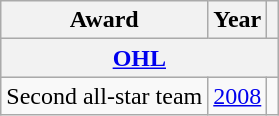<table class="wikitable">
<tr>
<th>Award</th>
<th>Year</th>
<th></th>
</tr>
<tr ALIGN="center" bgcolor="#e0e0e0">
<th colspan="3"><a href='#'>OHL</a></th>
</tr>
<tr>
<td>Second all-star team</td>
<td><a href='#'>2008</a></td>
<td></td>
</tr>
</table>
